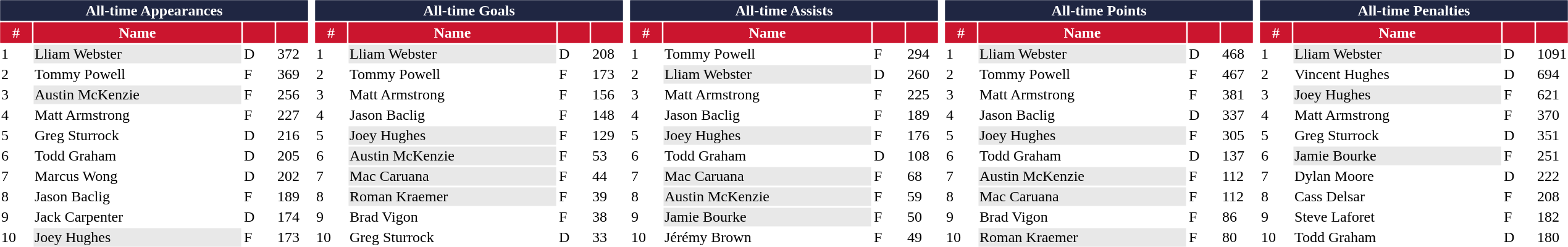<table>
<tr valign=top>
<td><br><table class="toccolours" style="width:21em">
<tr>
<th colspan="4" style="background:#1f2642;color:white;border:#1f2642 1px solid">All-time Appearances</th>
</tr>
<tr>
<th style="background:#cb152e;color:white;border:#cb152e 1px solid; width: 30px">#</th>
<th style="background:#cb152e;color:white;border:#cb152e 1px solid">Name</th>
<th style="background:#cb152e;color:white;border:#cb152e 1px solid; width: 30px"></th>
<th style="background:#cb152e;color:white;border:#cb152e 1px solid; width: 30px"></th>
</tr>
<tr>
<td>1</td>
<td bgcolor="#e8e8e8"> Lliam Webster</td>
<td>D</td>
<td>372</td>
</tr>
<tr>
<td>2</td>
<td> Tommy Powell</td>
<td>F</td>
<td>369</td>
</tr>
<tr>
<td>3</td>
<td bgcolor="#e8e8e8"> Austin McKenzie</td>
<td>F</td>
<td>256</td>
</tr>
<tr>
<td>4</td>
<td> Matt Armstrong</td>
<td>F</td>
<td>227</td>
</tr>
<tr>
<td>5</td>
<td> Greg Sturrock</td>
<td>D</td>
<td>216</td>
</tr>
<tr>
<td>6</td>
<td> Todd Graham</td>
<td>D</td>
<td>205</td>
</tr>
<tr>
<td>7</td>
<td> Marcus Wong</td>
<td>D</td>
<td>202</td>
</tr>
<tr>
<td>8</td>
<td> Jason Baclig</td>
<td>F</td>
<td>189</td>
</tr>
<tr>
<td>9</td>
<td> Jack Carpenter</td>
<td>D</td>
<td>174</td>
</tr>
<tr>
<td>10</td>
<td bgcolor="#e8e8e8"> Joey Hughes</td>
<td>F</td>
<td>173</td>
</tr>
<tr>
</tr>
</table>
</td>
<td><br><table class="toccolours" style="width:21em">
<tr>
<th colspan="4" style="background:#1f2642;color:white;border:#1f2642 1px solid">All-time Goals</th>
</tr>
<tr>
<th style="background:#cb152e;color:white;border:#cb152e 1px solid; width: 30px">#</th>
<th style="background:#cb152e;color:white;border:#cb152e 1px solid">Name</th>
<th style="background:#cb152e;color:white;border:#cb152e 1px solid; width: 30px"></th>
<th style="background:#cb152e;color:white;border:#cb152e 1px solid; width: 30px"></th>
</tr>
<tr>
<td>1</td>
<td bgcolor="#e8e8e8"> Lliam Webster</td>
<td>D</td>
<td>208</td>
</tr>
<tr>
<td>2</td>
<td> Tommy Powell</td>
<td>F</td>
<td>173</td>
</tr>
<tr>
<td>3</td>
<td> Matt Armstrong</td>
<td>F</td>
<td>156</td>
</tr>
<tr>
<td>4</td>
<td> Jason Baclig</td>
<td>F</td>
<td>148</td>
</tr>
<tr>
<td>5</td>
<td bgcolor="#e8e8e8"> Joey Hughes</td>
<td>F</td>
<td>129</td>
</tr>
<tr>
<td>6</td>
<td bgcolor="#e8e8e8"> Austin McKenzie</td>
<td>F</td>
<td>53</td>
</tr>
<tr>
<td>7</td>
<td bgcolor="#e8e8e8"> Mac Caruana</td>
<td>F</td>
<td>44</td>
</tr>
<tr>
<td>8</td>
<td bgcolor="#e8e8e8"> Roman Kraemer</td>
<td>F</td>
<td>39</td>
</tr>
<tr>
<td>9</td>
<td> Brad Vigon</td>
<td>F</td>
<td>38</td>
</tr>
<tr>
<td>10</td>
<td> Greg Sturrock</td>
<td>D</td>
<td>33</td>
</tr>
<tr>
</tr>
</table>
</td>
<td><br><table class="toccolours" style="width:21em">
<tr>
<th colspan="4" style="background:#1f2642;color:white;border:#1f2642 1px solid">All-time Assists</th>
</tr>
<tr>
<th style="background:#cb152e;color:white;border:#cb152e 1px solid; width: 30px">#</th>
<th style="background:#cb152e;color:white;border:#cb152e 1px solid">Name</th>
<th style="background:#cb152e;color:white;border:#cb152e 1px solid; width: 30px"></th>
<th style="background:#cb152e;color:white;border:#cb152e 1px solid; width: 30px"></th>
</tr>
<tr>
<td>1</td>
<td> Tommy Powell</td>
<td>F</td>
<td>294</td>
</tr>
<tr>
<td>2</td>
<td bgcolor="#e8e8e8"> Lliam Webster</td>
<td>D</td>
<td>260</td>
</tr>
<tr>
<td>3</td>
<td> Matt Armstrong</td>
<td>F</td>
<td>225</td>
</tr>
<tr>
<td>4</td>
<td> Jason Baclig</td>
<td>F</td>
<td>189</td>
</tr>
<tr>
<td>5</td>
<td bgcolor="#e8e8e8"> Joey Hughes</td>
<td>F</td>
<td>176</td>
</tr>
<tr>
<td>6</td>
<td> Todd Graham</td>
<td>D</td>
<td>108</td>
</tr>
<tr>
<td>7</td>
<td bgcolor="#e8e8e8">  Mac Caruana</td>
<td>F</td>
<td>68</td>
</tr>
<tr>
<td>8</td>
<td bgcolor="#e8e8e8"> Austin McKenzie</td>
<td>F</td>
<td>59</td>
</tr>
<tr>
<td>9</td>
<td bgcolor="#e8e8e8"> Jamie Bourke</td>
<td>F</td>
<td>50</td>
</tr>
<tr>
<td>10</td>
<td> Jérémy Brown</td>
<td>F</td>
<td>49</td>
</tr>
<tr>
</tr>
</table>
</td>
<td><br><table class="toccolours" style="width:21em">
<tr>
<th colspan="4" style="background:#1f2642;color:white;border:#1f2642 1px solid">All-time Points</th>
</tr>
<tr>
<th style="background:#cb152e;color:white;border:#cb152e 1px solid; width: 30px">#</th>
<th style="background:#cb152e;color:white;border:#cb152e 1px solid">Name</th>
<th style="background:#cb152e;color:white;border:#cb152e 1px solid; width: 30px"></th>
<th style="background:#cb152e;color:white;border:#cb152e 1px solid; width: 30px"></th>
</tr>
<tr>
<td>1</td>
<td bgcolor="#e8e8e8"> Lliam Webster</td>
<td>D</td>
<td>468</td>
</tr>
<tr>
<td>2</td>
<td> Tommy Powell</td>
<td>F</td>
<td>467</td>
</tr>
<tr>
<td>3</td>
<td> Matt Armstrong</td>
<td>F</td>
<td>381</td>
</tr>
<tr>
<td>4</td>
<td> Jason Baclig</td>
<td>D</td>
<td>337</td>
</tr>
<tr>
<td>5</td>
<td bgcolor="#e8e8e8"> Joey Hughes</td>
<td>F</td>
<td>305</td>
</tr>
<tr>
<td>6</td>
<td> Todd Graham</td>
<td>D</td>
<td>137</td>
</tr>
<tr>
<td>7</td>
<td bgcolor="#e8e8e8"> Austin McKenzie</td>
<td>F</td>
<td>112</td>
</tr>
<tr>
<td>8</td>
<td bgcolor="#e8e8e8"> Mac Caruana</td>
<td>F</td>
<td>112</td>
</tr>
<tr>
<td>9</td>
<td> Brad Vigon</td>
<td>F</td>
<td>86</td>
</tr>
<tr>
<td>10</td>
<td bgcolor="#e8e8e8"> Roman Kraemer</td>
<td>F</td>
<td>80</td>
</tr>
<tr>
</tr>
</table>
</td>
<td><br><table class="toccolours" style="width:21em">
<tr>
<th colspan="4" style="background:#1f2642;color:white;border:#1f2642 1px solid">All-time Penalties</th>
</tr>
<tr>
<th style="background:#cb152e;color:white;border:#cb152e 1px solid; width: 30px">#</th>
<th style="background:#cb152e;color:white;border:#cb152e 1px solid">Name</th>
<th style="background:#cb152e;color:white;border:#cb152e 1px solid; width: 30px"></th>
<th style="background:#cb152e;color:white;border:#cb152e 1px solid; width: 30px"></th>
</tr>
<tr>
<td>1</td>
<td bgcolor="#e8e8e8"> Lliam Webster</td>
<td>D</td>
<td>1091</td>
</tr>
<tr>
<td>2</td>
<td> Vincent Hughes</td>
<td>D</td>
<td>694</td>
</tr>
<tr>
<td>3</td>
<td bgcolor="#e8e8e8"> Joey Hughes</td>
<td>F</td>
<td>621</td>
</tr>
<tr>
<td>4</td>
<td> Matt Armstrong</td>
<td>F</td>
<td>370</td>
</tr>
<tr>
<td>5</td>
<td> Greg Sturrock</td>
<td>D</td>
<td>351</td>
</tr>
<tr>
<td>6</td>
<td bgcolor="#e8e8e8"> Jamie Bourke</td>
<td>F</td>
<td>251</td>
</tr>
<tr>
<td>7</td>
<td> Dylan Moore</td>
<td>D</td>
<td>222</td>
</tr>
<tr>
<td>8</td>
<td> Cass Delsar</td>
<td>F</td>
<td>208</td>
</tr>
<tr>
<td>9</td>
<td> Steve Laforet</td>
<td>F</td>
<td>182</td>
</tr>
<tr>
<td>10</td>
<td> Todd Graham</td>
<td>D</td>
<td>180</td>
</tr>
</table>
</td>
</tr>
</table>
